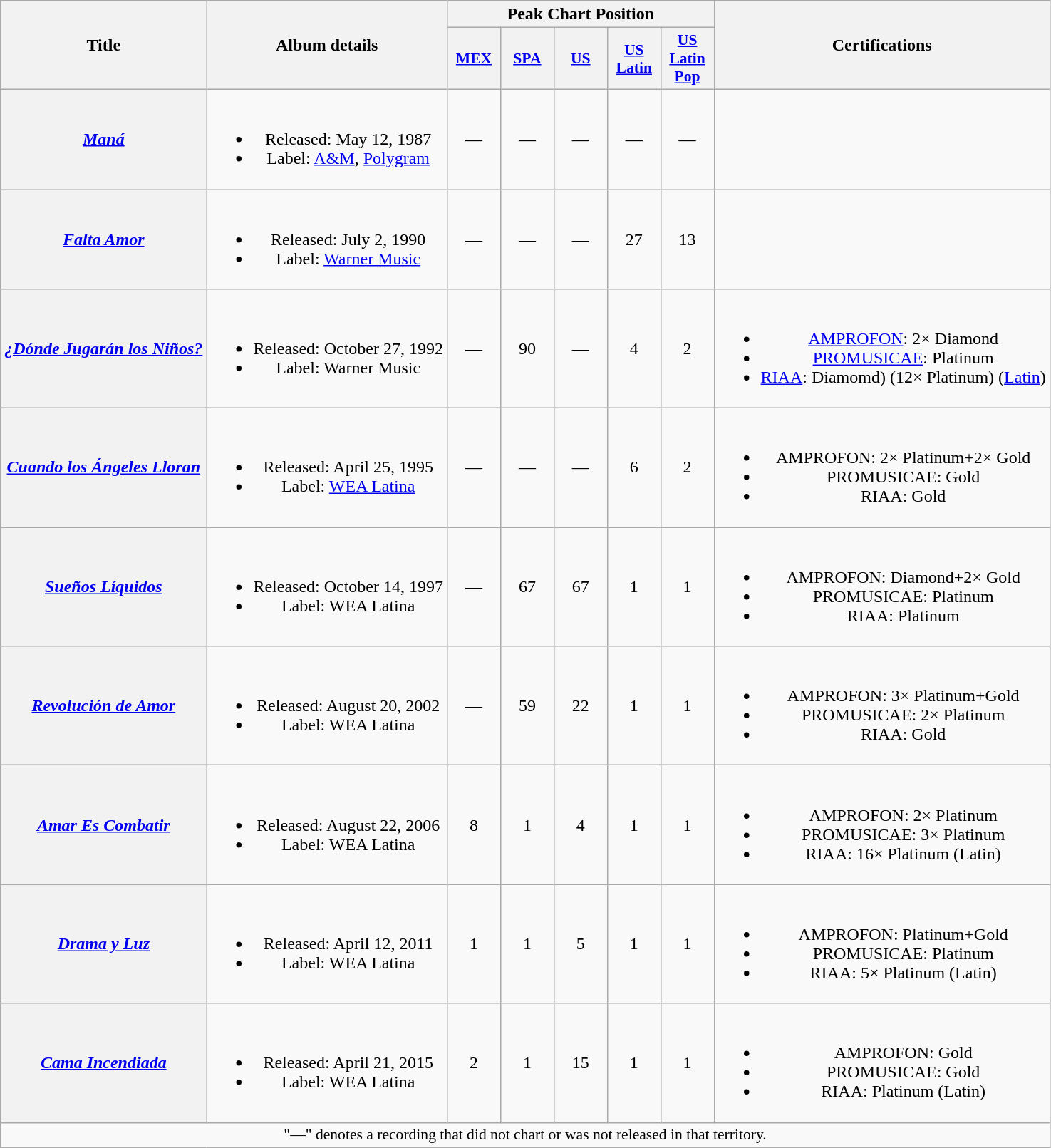<table class="wikitable plainrowheaders" style="text-align:center;">
<tr>
<th rowspan="2">Title</th>
<th rowspan="2">Album details</th>
<th colspan="5">Peak Chart Position</th>
<th rowspan="2">Certifications</th>
</tr>
<tr>
<th style="width:3em;font-size:90%;"><a href='#'>MEX</a><br></th>
<th style="width:3em;font-size:90%;"><a href='#'>SPA</a><br></th>
<th style="width:3em;font-size:90%;"><a href='#'>US</a><br></th>
<th style="width:3em;font-size:90%;"><a href='#'>US<br>Latin</a><br></th>
<th style="width:3em;font-size:90%;"><a href='#'>US<br>Latin Pop</a><br></th>
</tr>
<tr>
<th scope="row"><em><a href='#'>Maná</a></em></th>
<td><br><ul><li>Released: May 12, 1987</li><li>Label: <a href='#'>A&M</a>, <a href='#'>Polygram</a></li></ul></td>
<td align="center">—</td>
<td>—</td>
<td align="center">—</td>
<td align="center">—</td>
<td align="center">—</td>
<td></td>
</tr>
<tr>
<th scope="row"><em><a href='#'>Falta Amor</a></em></th>
<td><br><ul><li>Released: July 2, 1990</li><li>Label: <a href='#'>Warner Music</a></li></ul></td>
<td align="center">—</td>
<td>—</td>
<td align="center">—</td>
<td align="center">27</td>
<td align="center">13</td>
<td></td>
</tr>
<tr>
<th scope="row"><em><a href='#'>¿Dónde Jugarán los Niños?</a></em></th>
<td><br><ul><li>Released: October 27, 1992</li><li>Label: Warner Music</li></ul></td>
<td align="center">—</td>
<td>90</td>
<td align="center">—</td>
<td align="center">4</td>
<td align="center">2</td>
<td><br><ul><li><a href='#'>AMPROFON</a>: 2× Diamond</li><li><a href='#'>PROMUSICAE</a>: Platinum</li><li><a href='#'>RIAA</a>: Diamomd) (12× Platinum) (<a href='#'>Latin</a>)</li></ul></td>
</tr>
<tr>
<th scope="row"><em><a href='#'>Cuando los Ángeles Lloran</a></em></th>
<td><br><ul><li>Released: April 25, 1995</li><li>Label: <a href='#'>WEA Latina</a></li></ul></td>
<td align="center">—</td>
<td>—</td>
<td>—</td>
<td align="center">6</td>
<td align="center">2</td>
<td><br><ul><li>AMPROFON: 2× Platinum+2× Gold</li><li>PROMUSICAE: Gold</li><li>RIAA: Gold</li></ul></td>
</tr>
<tr>
<th scope="row"><em><a href='#'>Sueños Líquidos</a></em></th>
<td><br><ul><li>Released: October 14, 1997</li><li>Label: WEA Latina</li></ul></td>
<td align="center">—</td>
<td>67</td>
<td align="center">67</td>
<td align="center">1</td>
<td align="center">1</td>
<td><br><ul><li>AMPROFON: Diamond+2× Gold</li><li>PROMUSICAE: Platinum</li><li>RIAA: Platinum</li></ul></td>
</tr>
<tr>
<th scope="row"><em><a href='#'>Revolución de Amor</a></em></th>
<td><br><ul><li>Released: August 20, 2002</li><li>Label: WEA Latina</li></ul></td>
<td align="center">—</td>
<td>59</td>
<td align="center">22</td>
<td align="center">1</td>
<td align="center">1</td>
<td><br><ul><li>AMPROFON: 3× Platinum+Gold</li><li>PROMUSICAE: 2× Platinum</li><li>RIAA: Gold</li></ul></td>
</tr>
<tr>
<th scope="row"><em><a href='#'>Amar Es Combatir</a></em></th>
<td><br><ul><li>Released: August 22, 2006</li><li>Label: WEA Latina</li></ul></td>
<td align="center">8</td>
<td>1</td>
<td align="center">4</td>
<td align="center">1</td>
<td align="center">1</td>
<td><br><ul><li>AMPROFON: 2× Platinum</li><li>PROMUSICAE: 3× Platinum</li><li>RIAA: 16× Platinum (Latin)</li></ul></td>
</tr>
<tr>
<th scope="row"><em><a href='#'>Drama y Luz</a></em></th>
<td><br><ul><li>Released: April 12, 2011</li><li>Label: WEA Latina</li></ul></td>
<td align="center">1</td>
<td>1</td>
<td align="center">5</td>
<td align="center">1</td>
<td align="center">1</td>
<td><br><ul><li>AMPROFON: Platinum+Gold</li><li>PROMUSICAE: Platinum</li><li>RIAA: 5× Platinum (Latin)</li></ul></td>
</tr>
<tr>
<th scope="row"><em><a href='#'>Cama Incendiada</a></em></th>
<td><br><ul><li>Released: April 21, 2015</li><li>Label: WEA Latina</li></ul></td>
<td align="center">2</td>
<td>1</td>
<td align="center">15</td>
<td align="center">1</td>
<td align="center">1</td>
<td><br><ul><li>AMPROFON: Gold</li><li>PROMUSICAE: Gold</li><li>RIAA: Platinum (Latin)</li></ul></td>
</tr>
<tr>
<td align="center" colspan="11" style="font-size:90%">"—" denotes a recording that did not chart or was not released in that territory.</td>
</tr>
</table>
